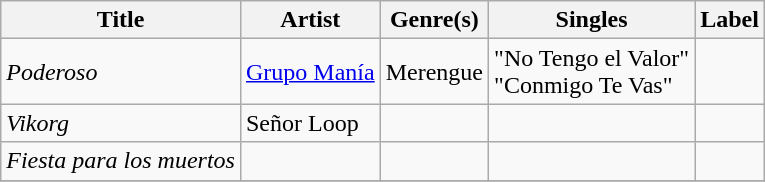<table class="wikitable sortable" style="text-align: left;">
<tr>
<th>Title</th>
<th>Artist</th>
<th>Genre(s)</th>
<th>Singles</th>
<th>Label</th>
</tr>
<tr>
<td><em>Poderoso</em></td>
<td><a href='#'>Grupo Manía</a></td>
<td>Merengue</td>
<td>"No Tengo el Valor"<br>"Conmigo Te Vas"</td>
<td></td>
</tr>
<tr>
<td><em>Vikorg</em></td>
<td>Señor Loop</td>
<td></td>
<td></td>
<td></td>
</tr>
<tr>
<td><em>Fiesta para los muertos</em></td>
<td></td>
<td></td>
<td></td>
<td></td>
</tr>
<tr>
</tr>
</table>
